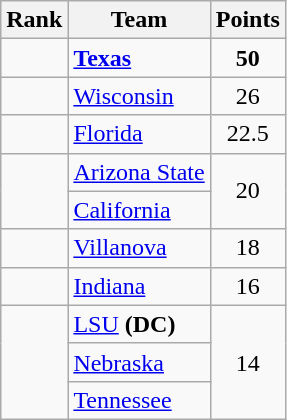<table class="wikitable sortable" style="text-align:center">
<tr>
<th>Rank</th>
<th>Team</th>
<th>Points</th>
</tr>
<tr>
<td></td>
<td align="left"><strong><a href='#'>Texas</a></strong></td>
<td><strong>50</strong></td>
</tr>
<tr>
<td></td>
<td align="left"><a href='#'>Wisconsin</a></td>
<td>26</td>
</tr>
<tr>
<td></td>
<td align="left"><a href='#'>Florida</a></td>
<td>22.5</td>
</tr>
<tr>
<td rowspan=2></td>
<td align="left"><a href='#'>Arizona State</a></td>
<td rowspan=2>20</td>
</tr>
<tr>
<td align="left"><a href='#'>California</a></td>
</tr>
<tr>
<td></td>
<td align="left"><a href='#'>Villanova</a></td>
<td>18</td>
</tr>
<tr>
<td></td>
<td align="left"><a href='#'>Indiana</a></td>
<td>16</td>
</tr>
<tr>
<td rowspan=3></td>
<td align="left"><a href='#'>LSU</a> <strong>(DC)</strong></td>
<td rowspan=3>14</td>
</tr>
<tr>
<td align="left"><a href='#'>Nebraska</a></td>
</tr>
<tr>
<td align="left"><a href='#'>Tennessee</a></td>
</tr>
</table>
